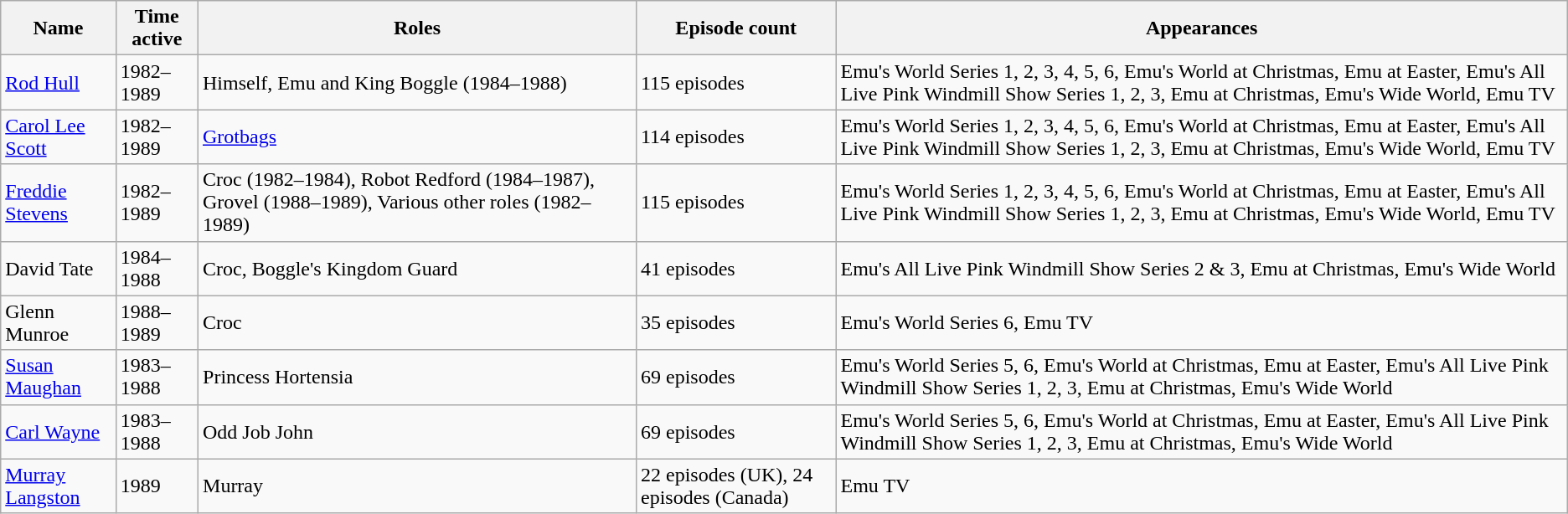<table class="wikitable">
<tr>
<th>Name</th>
<th>Time active</th>
<th>Roles</th>
<th>Episode count</th>
<th>Appearances</th>
</tr>
<tr>
<td><a href='#'>Rod Hull</a></td>
<td>1982–1989</td>
<td>Himself, Emu and King Boggle (1984–1988)</td>
<td>115 episodes</td>
<td>Emu's World Series 1, 2, 3, 4, 5, 6, Emu's World at Christmas, Emu at Easter, Emu's All Live Pink Windmill Show Series 1, 2, 3, Emu at Christmas, Emu's Wide World, Emu TV</td>
</tr>
<tr>
<td><a href='#'>Carol Lee Scott</a></td>
<td>1982–1989</td>
<td><a href='#'>Grotbags</a></td>
<td>114 episodes</td>
<td>Emu's World Series 1, 2, 3, 4, 5, 6, Emu's World at Christmas, Emu at Easter, Emu's All Live Pink Windmill Show Series 1, 2, 3, Emu at Christmas, Emu's Wide World, Emu TV</td>
</tr>
<tr>
<td><a href='#'>Freddie Stevens</a></td>
<td>1982–1989</td>
<td>Croc (1982–1984), Robot Redford (1984–1987), Grovel (1988–1989), Various other roles (1982–1989)</td>
<td>115 episodes</td>
<td>Emu's World Series 1, 2, 3, 4, 5, 6, Emu's World at Christmas, Emu at Easter, Emu's All Live Pink Windmill Show Series 1, 2, 3, Emu at Christmas, Emu's Wide World, Emu TV</td>
</tr>
<tr>
<td>David Tate</td>
<td>1984–1988</td>
<td>Croc, Boggle's Kingdom Guard</td>
<td>41 episodes</td>
<td>Emu's All Live Pink Windmill Show Series 2 & 3, Emu at Christmas, Emu's Wide World</td>
</tr>
<tr>
<td>Glenn Munroe</td>
<td>1988–1989</td>
<td>Croc</td>
<td>35 episodes</td>
<td>Emu's World Series 6, Emu TV</td>
</tr>
<tr>
<td><a href='#'>Susan Maughan</a></td>
<td>1983–1988</td>
<td>Princess Hortensia</td>
<td>69 episodes</td>
<td>Emu's World Series 5, 6, Emu's World at Christmas, Emu at Easter, Emu's All Live Pink Windmill Show Series 1, 2, 3, Emu at Christmas, Emu's Wide World</td>
</tr>
<tr>
<td><a href='#'>Carl Wayne</a></td>
<td>1983–1988</td>
<td>Odd Job John</td>
<td>69 episodes</td>
<td>Emu's World Series 5, 6, Emu's World at Christmas, Emu at Easter, Emu's All Live Pink Windmill Show Series 1, 2, 3, Emu at Christmas, Emu's Wide World</td>
</tr>
<tr>
<td><a href='#'>Murray Langston</a></td>
<td>1989</td>
<td>Murray</td>
<td>22 episodes (UK), 24 episodes (Canada)</td>
<td>Emu TV</td>
</tr>
</table>
